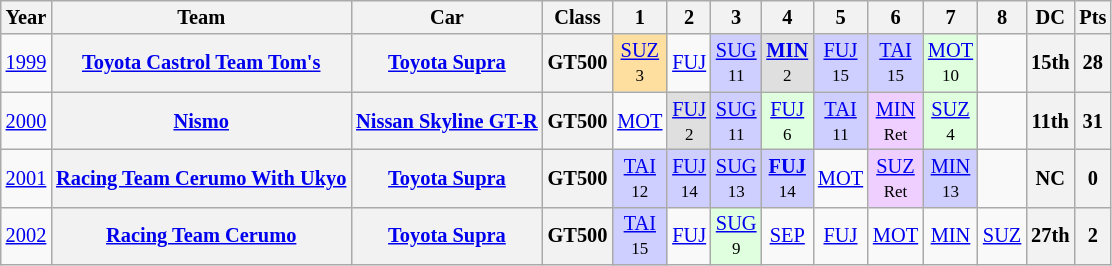<table class="wikitable" style="text-align:center; font-size:85%">
<tr>
<th>Year</th>
<th>Team</th>
<th>Car</th>
<th>Class</th>
<th>1</th>
<th>2</th>
<th>3</th>
<th>4</th>
<th>5</th>
<th>6</th>
<th>7</th>
<th>8</th>
<th>DC</th>
<th>Pts</th>
</tr>
<tr>
<td><a href='#'>1999</a></td>
<th nowrap><a href='#'>Toyota Castrol Team Tom's</a></th>
<th nowrap><a href='#'>Toyota Supra</a></th>
<th>GT500</th>
<td style="background:#FFDF9F;"><a href='#'>SUZ</a><br><small>3</small></td>
<td><a href='#'>FUJ</a></td>
<td style="background:#CFCFFF;"><a href='#'>SUG</a><br><small>11</small></td>
<td style="background:#DFDFDF;"><strong><a href='#'>MIN</a></strong><br><small>2</small></td>
<td style="background:#CFCFFF;"><a href='#'>FUJ</a><br><small>15</small></td>
<td style="background:#CFCFFF;"><a href='#'>TAI</a><br><small>15</small></td>
<td style="background:#DFFFDF;"><a href='#'>MOT</a><br><small>10</small></td>
<td></td>
<th>15th</th>
<th>28</th>
</tr>
<tr>
<td><a href='#'>2000</a></td>
<th><a href='#'>Nismo</a></th>
<th nowrap><a href='#'>Nissan Skyline GT-R</a></th>
<th>GT500</th>
<td><a href='#'>MOT</a></td>
<td style="background:#DFDFDF;"><a href='#'>FUJ</a><br><small>2</small></td>
<td style="background:#CFCFFF;"><a href='#'>SUG</a><br><small>11</small></td>
<td style="background:#DFFFDF;"><a href='#'>FUJ</a><br><small>6</small></td>
<td style="background:#CFCFFF;"><a href='#'>TAI</a><br><small>11</small></td>
<td style="background:#EFCFFF;"><a href='#'>MIN</a><br><small>Ret</small></td>
<td style="background:#DFFFDF;"><a href='#'>SUZ</a><br><small>4</small></td>
<td></td>
<th>11th</th>
<th>31</th>
</tr>
<tr>
<td><a href='#'>2001</a></td>
<th nowrap><a href='#'>Racing Team Cerumo With Ukyo</a></th>
<th nowrap><a href='#'>Toyota Supra</a></th>
<th>GT500</th>
<td style="background:#CFCFFF;"><a href='#'>TAI</a><br><small>12</small></td>
<td style="background:#CFCFFF;"><a href='#'>FUJ</a><br><small>14</small></td>
<td style="background:#CFCFFF;"><a href='#'>SUG</a><br><small>13</small></td>
<td style="background:#CFCFFF;"><strong><a href='#'>FUJ</a></strong><br><small>14</small></td>
<td><a href='#'>MOT</a></td>
<td style="background:#EFCFFF;"><a href='#'>SUZ</a><br><small>Ret</small></td>
<td style="background:#CFCFFF;"><a href='#'>MIN</a><br><small>13</small></td>
<td></td>
<th>NC</th>
<th>0</th>
</tr>
<tr>
<td><a href='#'>2002</a></td>
<th nowrap><a href='#'>Racing Team Cerumo</a></th>
<th nowrap><a href='#'>Toyota Supra</a></th>
<th>GT500</th>
<td style="background:#CFCFFF;"><a href='#'>TAI</a><br><small>15</small></td>
<td><a href='#'>FUJ</a></td>
<td style="background:#DFFFDF;"><a href='#'>SUG</a><br><small>9</small></td>
<td><a href='#'>SEP</a></td>
<td><a href='#'>FUJ</a></td>
<td><a href='#'>MOT</a></td>
<td><a href='#'>MIN</a></td>
<td><a href='#'>SUZ</a></td>
<th>27th</th>
<th>2</th>
</tr>
</table>
